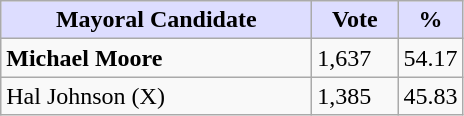<table class="wikitable">
<tr>
<th style="background:#ddf; width:200px;">Mayoral Candidate</th>
<th style="background:#ddf; width:50px;">Vote</th>
<th style="background:#ddf; width:30px;">%</th>
</tr>
<tr>
<td><strong>Michael Moore</strong></td>
<td>1,637</td>
<td>54.17</td>
</tr>
<tr>
<td>Hal Johnson (X)</td>
<td>1,385</td>
<td>45.83</td>
</tr>
</table>
